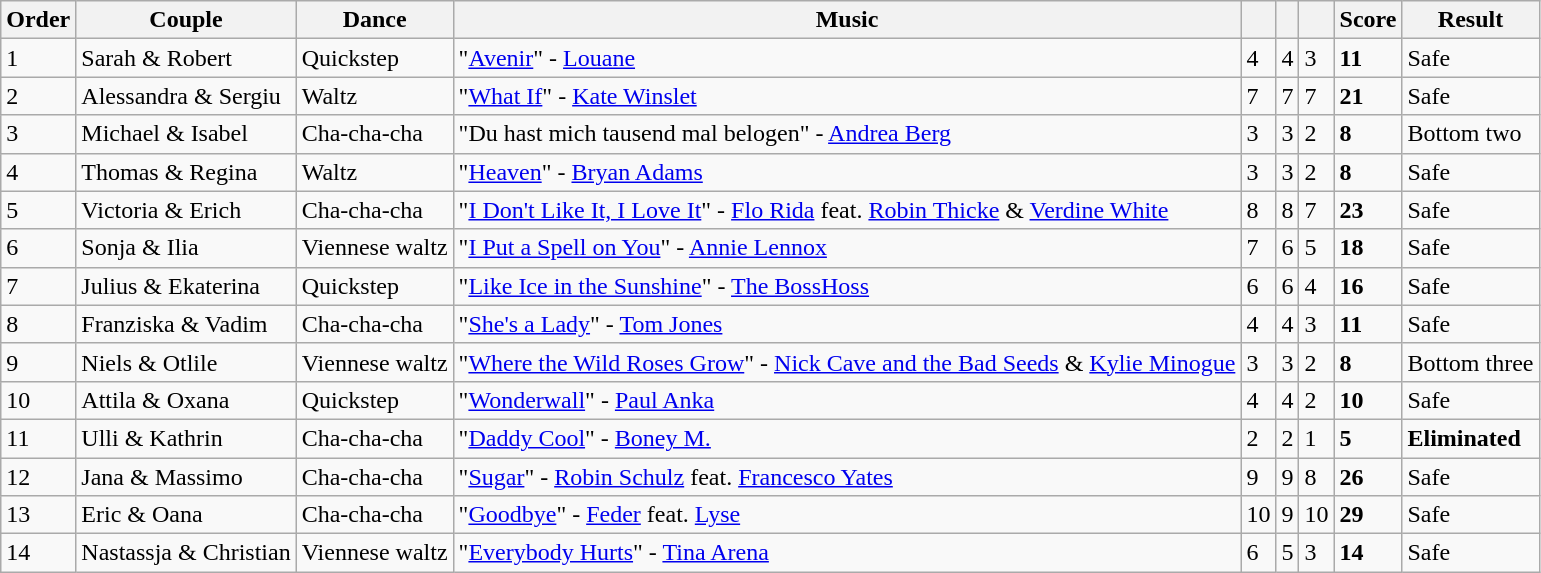<table class="wikitable sortable center">
<tr>
<th>Order</th>
<th>Couple</th>
<th>Dance</th>
<th>Music</th>
<th><small></small></th>
<th><small></small></th>
<th><small></small></th>
<th>Score</th>
<th>Result</th>
</tr>
<tr>
<td>1</td>
<td>Sarah & Robert</td>
<td>Quickstep</td>
<td>"<a href='#'>Avenir</a>" - <a href='#'>Louane</a></td>
<td>4</td>
<td>4</td>
<td>3</td>
<td><strong>11</strong></td>
<td>Safe</td>
</tr>
<tr>
<td>2</td>
<td>Alessandra & Sergiu</td>
<td>Waltz</td>
<td>"<a href='#'>What If</a>" - <a href='#'>Kate Winslet</a></td>
<td>7</td>
<td>7</td>
<td>7</td>
<td><strong>21</strong></td>
<td>Safe</td>
</tr>
<tr>
<td>3</td>
<td>Michael & Isabel</td>
<td>Cha-cha-cha</td>
<td>"Du hast mich tausend mal belogen" - <a href='#'>Andrea Berg</a></td>
<td>3</td>
<td>3</td>
<td>2</td>
<td><strong>8</strong></td>
<td>Bottom two</td>
</tr>
<tr>
<td>4</td>
<td>Thomas & Regina</td>
<td>Waltz</td>
<td>"<a href='#'>Heaven</a>" - <a href='#'>Bryan Adams</a></td>
<td>3</td>
<td>3</td>
<td>2</td>
<td><strong>8</strong></td>
<td>Safe</td>
</tr>
<tr>
<td>5</td>
<td>Victoria & Erich</td>
<td>Cha-cha-cha</td>
<td>"<a href='#'>I Don't Like It, I Love It</a>" - <a href='#'>Flo Rida</a> feat. <a href='#'>Robin Thicke</a> & <a href='#'>Verdine White</a></td>
<td>8</td>
<td>8</td>
<td>7</td>
<td><strong>23</strong></td>
<td>Safe</td>
</tr>
<tr>
<td>6</td>
<td>Sonja & Ilia</td>
<td>Viennese waltz</td>
<td>"<a href='#'>I Put a Spell on You</a>" - <a href='#'>Annie Lennox</a></td>
<td>7</td>
<td>6</td>
<td>5</td>
<td><strong>18</strong></td>
<td>Safe</td>
</tr>
<tr>
<td>7</td>
<td>Julius & Ekaterina</td>
<td>Quickstep</td>
<td>"<a href='#'>Like Ice in the Sunshine</a>" - <a href='#'>The BossHoss</a></td>
<td>6</td>
<td>6</td>
<td>4</td>
<td><strong>16</strong></td>
<td>Safe</td>
</tr>
<tr>
<td>8</td>
<td>Franziska & Vadim</td>
<td>Cha-cha-cha</td>
<td>"<a href='#'>She's a Lady</a>" - <a href='#'>Tom Jones</a></td>
<td>4</td>
<td>4</td>
<td>3</td>
<td><strong>11</strong></td>
<td>Safe</td>
</tr>
<tr>
<td>9</td>
<td>Niels & Otlile</td>
<td>Viennese waltz</td>
<td>"<a href='#'>Where the Wild Roses Grow</a>" - <a href='#'>Nick Cave and the Bad Seeds</a> & <a href='#'>Kylie Minogue</a></td>
<td>3</td>
<td>3</td>
<td>2</td>
<td><strong>8</strong></td>
<td>Bottom three</td>
</tr>
<tr>
<td>10</td>
<td>Attila & Oxana</td>
<td>Quickstep</td>
<td>"<a href='#'>Wonderwall</a>" - <a href='#'>Paul Anka</a></td>
<td>4</td>
<td>4</td>
<td>2</td>
<td><strong>10</strong></td>
<td>Safe</td>
</tr>
<tr>
<td>11</td>
<td>Ulli & Kathrin</td>
<td>Cha-cha-cha</td>
<td>"<a href='#'>Daddy Cool</a>" - <a href='#'>Boney M.</a></td>
<td>2</td>
<td>2</td>
<td>1</td>
<td><strong>5</strong></td>
<td><strong>Eliminated</strong></td>
</tr>
<tr>
<td>12</td>
<td>Jana & Massimo</td>
<td>Cha-cha-cha</td>
<td>"<a href='#'>Sugar</a>" - <a href='#'>Robin Schulz</a> feat. <a href='#'>Francesco Yates</a></td>
<td>9</td>
<td>9</td>
<td>8</td>
<td><strong>26</strong></td>
<td>Safe</td>
</tr>
<tr>
<td>13</td>
<td>Eric & Oana</td>
<td>Cha-cha-cha</td>
<td>"<a href='#'>Goodbye</a>" - <a href='#'>Feder</a> feat. <a href='#'>Lyse</a></td>
<td>10</td>
<td>9</td>
<td>10</td>
<td><strong>29</strong></td>
<td>Safe</td>
</tr>
<tr>
<td>14</td>
<td>Nastassja & Christian</td>
<td>Viennese waltz</td>
<td>"<a href='#'>Everybody Hurts</a>" - <a href='#'>Tina Arena</a></td>
<td>6</td>
<td>5</td>
<td>3</td>
<td><strong>14</strong></td>
<td>Safe</td>
</tr>
</table>
